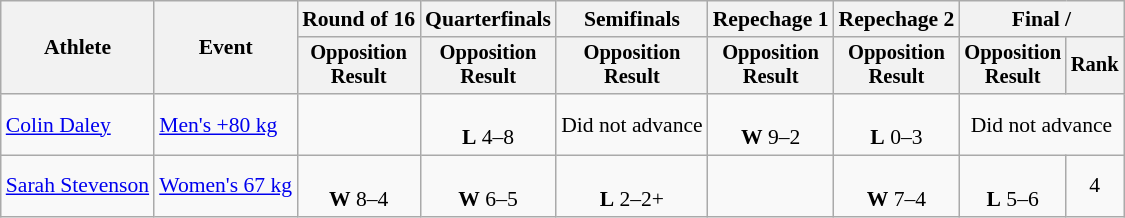<table class="wikitable" style="font-size:90%;">
<tr>
<th rowspan=2>Athlete</th>
<th rowspan=2>Event</th>
<th>Round of 16</th>
<th>Quarterfinals</th>
<th>Semifinals</th>
<th>Repechage 1</th>
<th>Repechage 2</th>
<th colspan=2>Final / </th>
</tr>
<tr style="font-size:95%">
<th>Opposition<br>Result</th>
<th>Opposition<br>Result</th>
<th>Opposition<br>Result</th>
<th>Opposition<br>Result</th>
<th>Opposition<br>Result</th>
<th>Opposition<br>Result</th>
<th>Rank</th>
</tr>
<tr align=center>
<td align=left><a href='#'>Colin Daley</a></td>
<td align=left><a href='#'>Men's +80 kg</a></td>
<td></td>
<td><br><strong>L</strong> 4–8</td>
<td>Did not advance</td>
<td><br><strong>W</strong> 9–2</td>
<td><br><strong>L</strong> 0–3</td>
<td colspan=2>Did not advance</td>
</tr>
<tr align=center>
<td align=left><a href='#'>Sarah Stevenson</a></td>
<td align=left><a href='#'>Women's 67 kg</a></td>
<td><br><strong>W</strong> 8–4</td>
<td><br><strong>W</strong> 6–5</td>
<td><br><strong>L</strong> 2–2+</td>
<td></td>
<td><br><strong>W</strong> 7–4</td>
<td><br><strong>L</strong> 5–6</td>
<td>4</td>
</tr>
</table>
